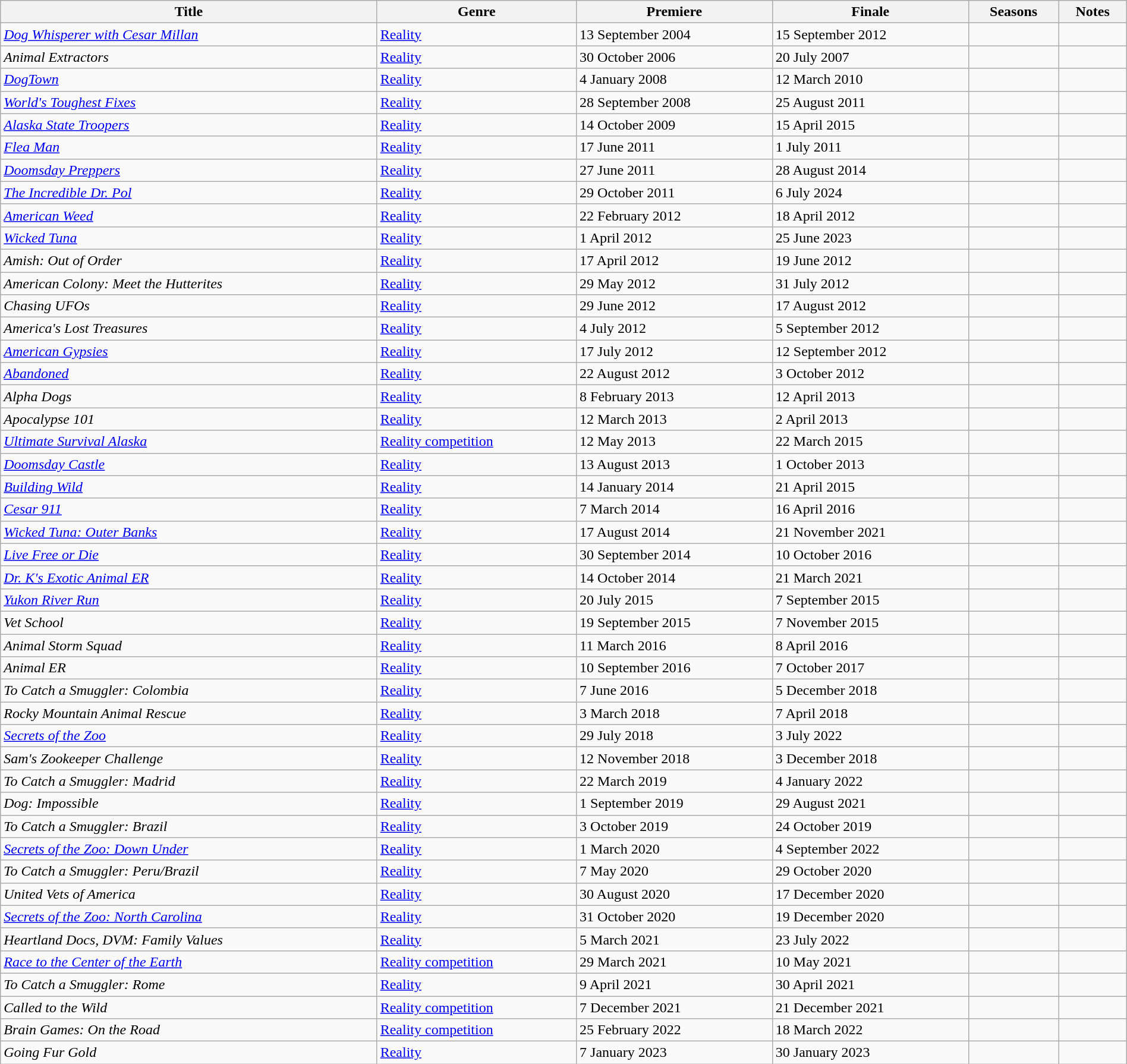<table class="wikitable sortable" style="width:100%;">
<tr>
<th>Title</th>
<th>Genre</th>
<th>Premiere</th>
<th>Finale</th>
<th>Seasons</th>
<th>Notes</th>
</tr>
<tr>
<td><em><a href='#'>Dog Whisperer with Cesar Millan</a></em></td>
<td><a href='#'>Reality</a></td>
<td>13 September 2004</td>
<td>15 September 2012</td>
<td></td>
<td></td>
</tr>
<tr>
<td><em>Animal Extractors</em></td>
<td><a href='#'>Reality</a></td>
<td>30 October 2006</td>
<td>20 July 2007</td>
<td></td>
<td></td>
</tr>
<tr>
<td><em><a href='#'>DogTown</a></em></td>
<td><a href='#'>Reality</a></td>
<td>4 January 2008</td>
<td>12 March 2010</td>
<td></td>
<td></td>
</tr>
<tr>
<td><em><a href='#'>World's Toughest Fixes</a></em></td>
<td><a href='#'>Reality</a></td>
<td>28 September 2008</td>
<td>25 August 2011</td>
<td></td>
<td></td>
</tr>
<tr>
<td><em><a href='#'>Alaska State Troopers</a></em></td>
<td><a href='#'>Reality</a></td>
<td>14 October 2009</td>
<td>15 April 2015</td>
<td></td>
<td></td>
</tr>
<tr>
<td><em><a href='#'>Flea Man</a></em></td>
<td><a href='#'>Reality</a></td>
<td>17 June 2011</td>
<td>1 July 2011</td>
<td></td>
<td></td>
</tr>
<tr>
<td><em><a href='#'>Doomsday Preppers</a></em></td>
<td><a href='#'>Reality</a></td>
<td>27 June 2011</td>
<td>28 August 2014</td>
<td></td>
<td></td>
</tr>
<tr>
<td><em><a href='#'>The Incredible Dr. Pol</a></em></td>
<td><a href='#'>Reality</a></td>
<td>29 October 2011</td>
<td>6 July 2024</td>
<td></td>
<td></td>
</tr>
<tr>
<td><em><a href='#'>American Weed</a></em></td>
<td><a href='#'>Reality</a></td>
<td>22 February 2012</td>
<td>18 April 2012</td>
<td></td>
<td></td>
</tr>
<tr>
<td><em><a href='#'>Wicked Tuna</a></em></td>
<td><a href='#'>Reality</a></td>
<td>1 April 2012</td>
<td>25 June 2023</td>
<td></td>
<td></td>
</tr>
<tr>
<td><em>Amish: Out of Order</em></td>
<td><a href='#'>Reality</a></td>
<td>17 April 2012</td>
<td>19 June 2012</td>
<td></td>
<td></td>
</tr>
<tr>
<td><em>American Colony: Meet the Hutterites</em></td>
<td><a href='#'>Reality</a></td>
<td>29 May 2012</td>
<td>31 July 2012</td>
<td></td>
<td></td>
</tr>
<tr>
<td><em>Chasing UFOs</em></td>
<td><a href='#'>Reality</a></td>
<td>29 June 2012</td>
<td>17 August 2012</td>
<td></td>
<td></td>
</tr>
<tr>
<td><em>America's Lost Treasures</em></td>
<td><a href='#'>Reality</a></td>
<td>4 July 2012</td>
<td>5 September 2012</td>
<td></td>
<td></td>
</tr>
<tr>
<td><em><a href='#'>American Gypsies</a></em></td>
<td><a href='#'>Reality</a></td>
<td>17 July 2012</td>
<td>12 September 2012</td>
<td></td>
<td></td>
</tr>
<tr>
<td><em><a href='#'>Abandoned</a></em></td>
<td><a href='#'>Reality</a></td>
<td>22 August 2012</td>
<td>3 October 2012</td>
<td></td>
<td></td>
</tr>
<tr>
<td><em>Alpha Dogs</em></td>
<td><a href='#'>Reality</a></td>
<td>8 February 2013</td>
<td>12 April 2013</td>
<td></td>
<td></td>
</tr>
<tr>
<td><em>Apocalypse 101</em></td>
<td><a href='#'>Reality</a></td>
<td>12 March 2013</td>
<td>2 April 2013</td>
<td></td>
<td></td>
</tr>
<tr>
<td><em><a href='#'>Ultimate Survival Alaska</a></em></td>
<td><a href='#'>Reality competition</a></td>
<td>12 May 2013</td>
<td>22 March 2015</td>
<td></td>
<td></td>
</tr>
<tr>
<td><em><a href='#'>Doomsday Castle</a></em></td>
<td><a href='#'>Reality</a></td>
<td>13 August 2013</td>
<td>1 October 2013</td>
<td></td>
<td></td>
</tr>
<tr>
<td><em><a href='#'>Building Wild</a></em></td>
<td><a href='#'>Reality</a></td>
<td>14 January 2014</td>
<td>21 April 2015</td>
<td></td>
<td></td>
</tr>
<tr>
<td><em><a href='#'>Cesar 911</a></em></td>
<td><a href='#'>Reality</a></td>
<td>7 March 2014</td>
<td>16 April 2016</td>
<td></td>
<td></td>
</tr>
<tr>
<td><em><a href='#'>Wicked Tuna: Outer Banks</a></em></td>
<td><a href='#'>Reality</a></td>
<td>17 August 2014</td>
<td>21 November 2021</td>
<td></td>
<td></td>
</tr>
<tr>
<td><em><a href='#'>Live Free or Die</a></em></td>
<td><a href='#'>Reality</a></td>
<td>30 September 2014</td>
<td>10 October 2016</td>
<td></td>
<td></td>
</tr>
<tr>
<td><em><a href='#'>Dr. K's Exotic Animal ER</a></em></td>
<td><a href='#'>Reality</a></td>
<td>14 October 2014</td>
<td>21 March 2021</td>
<td></td>
<td></td>
</tr>
<tr>
<td><em><a href='#'>Yukon River Run</a></em></td>
<td><a href='#'>Reality</a></td>
<td>20 July 2015</td>
<td>7 September 2015</td>
<td></td>
<td></td>
</tr>
<tr>
<td><em>Vet School</em></td>
<td><a href='#'>Reality</a></td>
<td>19 September 2015</td>
<td>7 November 2015</td>
<td></td>
<td></td>
</tr>
<tr>
<td><em>Animal Storm Squad</em></td>
<td><a href='#'>Reality</a></td>
<td>11 March 2016</td>
<td>8 April 2016</td>
<td></td>
<td></td>
</tr>
<tr>
<td><em>Animal ER</em></td>
<td><a href='#'>Reality</a></td>
<td>10 September 2016</td>
<td>7 October 2017</td>
<td></td>
<td></td>
</tr>
<tr>
<td><em>To Catch a Smuggler: Colombia</em></td>
<td><a href='#'>Reality</a></td>
<td>7 June 2016</td>
<td>5 December 2018</td>
<td></td>
<td></td>
</tr>
<tr>
<td><em>Rocky Mountain Animal Rescue</em></td>
<td><a href='#'>Reality</a></td>
<td>3 March 2018</td>
<td>7 April 2018</td>
<td></td>
<td></td>
</tr>
<tr>
<td><em><a href='#'>Secrets of the Zoo</a></em></td>
<td><a href='#'>Reality</a></td>
<td>29 July 2018</td>
<td>3 July 2022</td>
<td></td>
<td></td>
</tr>
<tr>
<td><em>Sam's Zookeeper Challenge</em></td>
<td><a href='#'>Reality</a></td>
<td>12 November 2018</td>
<td>3 December 2018</td>
<td></td>
<td></td>
</tr>
<tr>
<td><em>To Catch a Smuggler: Madrid</em></td>
<td><a href='#'>Reality</a></td>
<td>22 March 2019</td>
<td>4 January 2022</td>
<td></td>
<td></td>
</tr>
<tr>
<td><em>Dog: Impossible</em></td>
<td><a href='#'>Reality</a></td>
<td>1 September 2019</td>
<td>29 August 2021</td>
<td></td>
<td></td>
</tr>
<tr>
<td><em>To Catch a Smuggler: Brazil</em></td>
<td><a href='#'>Reality</a></td>
<td>3 October 2019</td>
<td>24 October 2019</td>
<td></td>
<td></td>
</tr>
<tr>
<td><em><a href='#'>Secrets of the Zoo: Down Under</a></em></td>
<td><a href='#'>Reality</a></td>
<td>1 March 2020</td>
<td>4 September 2022</td>
<td></td>
<td></td>
</tr>
<tr>
<td><em>To Catch a Smuggler: Peru/Brazil</em></td>
<td><a href='#'>Reality</a></td>
<td>7 May 2020</td>
<td>29 October 2020</td>
<td></td>
<td></td>
</tr>
<tr>
<td><em>United Vets of America</em></td>
<td><a href='#'>Reality</a></td>
<td>30 August 2020</td>
<td>17 December 2020</td>
<td></td>
<td></td>
</tr>
<tr>
<td><em><a href='#'>Secrets of the Zoo: North Carolina</a></em></td>
<td><a href='#'>Reality</a></td>
<td>31 October 2020</td>
<td>19 December 2020</td>
<td></td>
<td></td>
</tr>
<tr>
<td><em>Heartland Docs, DVM: Family Values</em></td>
<td><a href='#'>Reality</a></td>
<td>5 March 2021</td>
<td>23 July 2022</td>
<td></td>
<td></td>
</tr>
<tr>
<td><em><a href='#'>Race to the Center of the Earth</a></em></td>
<td><a href='#'>Reality competition</a></td>
<td>29 March 2021</td>
<td>10 May 2021</td>
<td></td>
<td></td>
</tr>
<tr>
<td><em>To Catch a Smuggler: Rome</em></td>
<td><a href='#'>Reality</a></td>
<td>9 April 2021</td>
<td>30 April 2021</td>
<td></td>
<td></td>
</tr>
<tr>
<td><em>Called to the Wild</em></td>
<td><a href='#'>Reality competition</a></td>
<td>7 December 2021</td>
<td>21 December 2021</td>
<td></td>
<td></td>
</tr>
<tr>
<td><em>Brain Games: On the Road</em></td>
<td><a href='#'>Reality competition</a></td>
<td>25 February 2022</td>
<td>18 March 2022</td>
<td></td>
<td></td>
</tr>
<tr>
<td><em>Going Fur Gold</em></td>
<td><a href='#'>Reality</a></td>
<td>7 January 2023</td>
<td>30 January 2023</td>
<td></td>
<td></td>
</tr>
</table>
